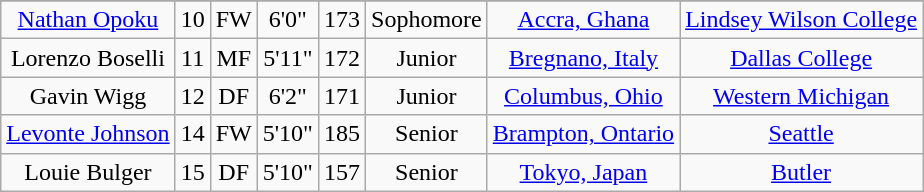<table class="wikitable sortable" style="text-align:center;" border="1">
<tr align=center>
</tr>
<tr>
<td><a href='#'>Nathan Opoku</a></td>
<td>10</td>
<td>FW</td>
<td>6'0"</td>
<td>173</td>
<td>Sophomore</td>
<td><a href='#'>Accra, Ghana</a></td>
<td><a href='#'>Lindsey Wilson College</a></td>
</tr>
<tr>
<td>Lorenzo Boselli</td>
<td>11</td>
<td>MF</td>
<td>5'11"</td>
<td>172</td>
<td>Junior</td>
<td><a href='#'>Bregnano, Italy</a></td>
<td><a href='#'>Dallas College</a></td>
</tr>
<tr>
<td>Gavin Wigg</td>
<td>12</td>
<td>DF</td>
<td>6'2"</td>
<td>171</td>
<td>Junior</td>
<td><a href='#'>Columbus, Ohio</a></td>
<td><a href='#'>Western Michigan</a></td>
</tr>
<tr>
<td><a href='#'>Levonte Johnson</a></td>
<td>14</td>
<td>FW</td>
<td>5'10"</td>
<td>185</td>
<td>Senior</td>
<td><a href='#'>Brampton, Ontario</a></td>
<td><a href='#'>Seattle</a></td>
</tr>
<tr>
<td>Louie Bulger</td>
<td>15</td>
<td>DF</td>
<td>5'10"</td>
<td>157</td>
<td>Senior</td>
<td><a href='#'>Tokyo, Japan</a></td>
<td><a href='#'>Butler</a></td>
</tr>
</table>
